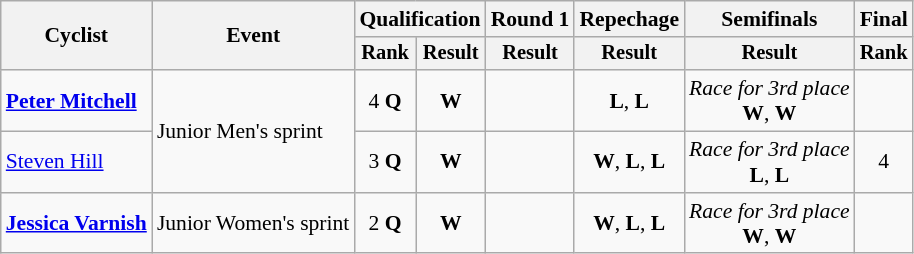<table class="wikitable" style="font-size:90%">
<tr>
<th rowspan="2">Cyclist</th>
<th rowspan="2">Event</th>
<th colspan=2>Qualification</th>
<th>Round 1</th>
<th>Repechage</th>
<th>Semifinals</th>
<th colspan=2>Final</th>
</tr>
<tr style="font-size:95%">
<th>Rank</th>
<th>Result</th>
<th>Result</th>
<th>Result</th>
<th>Result</th>
<th>Rank</th>
</tr>
<tr align=center>
<td align=left><strong><a href='#'>Peter Mitchell</a></strong></td>
<td align=left rowspan=2>Junior Men's sprint</td>
<td>4 <strong>Q</strong></td>
<td><strong>W</strong></td>
<td></td>
<td><strong>L</strong>, <strong>L</strong></td>
<td><em>Race for 3rd place</em><br><strong>W</strong>, <strong>W</strong></td>
<td></td>
</tr>
<tr align=center>
<td align=left><a href='#'>Steven Hill</a></td>
<td>3 <strong>Q</strong></td>
<td><strong>W</strong></td>
<td></td>
<td><strong>W</strong>, <strong>L</strong>, <strong>L</strong></td>
<td><em>Race for 3rd place</em><br><strong>L</strong>, <strong>L</strong></td>
<td>4</td>
</tr>
<tr align=center>
<td align=left><strong><a href='#'>Jessica Varnish</a></strong></td>
<td align=left>Junior Women's sprint</td>
<td>2 <strong>Q</strong></td>
<td><strong>W</strong></td>
<td></td>
<td><strong>W</strong>, <strong>L</strong>, <strong>L</strong></td>
<td><em>Race for 3rd place</em><br><strong>W</strong>, <strong>W</strong></td>
<td></td>
</tr>
</table>
